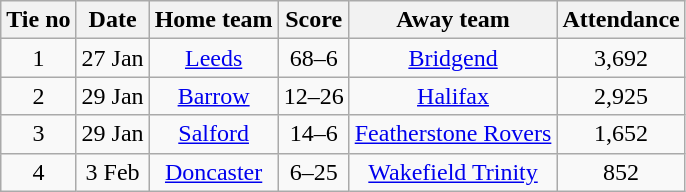<table class="wikitable" style="text-align:center">
<tr>
<th>Tie no</th>
<th>Date</th>
<th>Home team</th>
<th>Score</th>
<th>Away team</th>
<th>Attendance</th>
</tr>
<tr>
<td>1</td>
<td>27 Jan</td>
<td><a href='#'>Leeds</a></td>
<td>68–6</td>
<td><a href='#'>Bridgend</a></td>
<td>3,692</td>
</tr>
<tr>
<td>2</td>
<td>29 Jan</td>
<td><a href='#'>Barrow</a></td>
<td>12–26</td>
<td><a href='#'>Halifax</a></td>
<td>2,925</td>
</tr>
<tr>
<td>3</td>
<td>29 Jan</td>
<td><a href='#'>Salford</a></td>
<td>14–6</td>
<td><a href='#'>Featherstone Rovers</a></td>
<td>1,652</td>
</tr>
<tr>
<td>4</td>
<td>3 Feb</td>
<td><a href='#'>Doncaster</a></td>
<td>6–25</td>
<td><a href='#'>Wakefield Trinity</a></td>
<td>852</td>
</tr>
</table>
